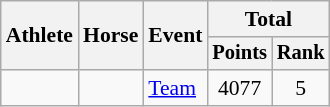<table class=wikitable style=font-size:90%;text-align:center>
<tr>
<th rowspan=2>Athlete</th>
<th rowspan=2>Horse</th>
<th rowspan=2>Event</th>
<th colspan=2>Total</th>
</tr>
<tr style=font-size:95%>
<th>Points</th>
<th>Rank</th>
</tr>
<tr>
<td align=left></td>
<td align=left></td>
<td align=left><a href='#'>Team</a></td>
<td>4077</td>
<td>5</td>
</tr>
</table>
